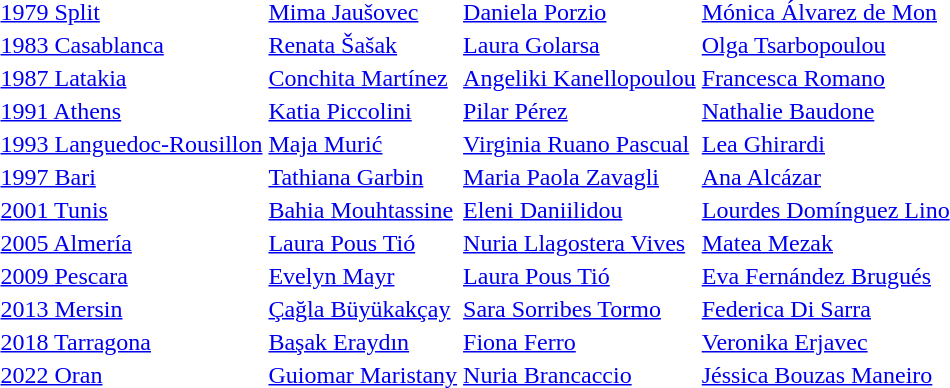<table>
<tr>
<td><a href='#'>1979 Split</a><br></td>
<td> <a href='#'>Mima Jaušovec</a></td>
<td> <a href='#'>Daniela Porzio</a></td>
<td> <a href='#'>Mónica Álvarez de Mon</a></td>
</tr>
<tr>
<td><a href='#'>1983 Casablanca</a><br></td>
<td> <a href='#'>Renata Šašak</a></td>
<td> <a href='#'>Laura Golarsa</a></td>
<td> <a href='#'>Olga Tsarbopoulou</a></td>
</tr>
<tr>
<td><a href='#'>1987 Latakia</a><br></td>
<td> <a href='#'>Conchita Martínez</a></td>
<td> <a href='#'>Angeliki Kanellopoulou</a></td>
<td> <a href='#'>Francesca Romano</a></td>
</tr>
<tr>
<td><a href='#'>1991 Athens</a><br></td>
<td> <a href='#'>Katia Piccolini</a></td>
<td> <a href='#'>Pilar Pérez</a></td>
<td> <a href='#'>Nathalie Baudone</a></td>
</tr>
<tr>
<td><a href='#'>1993 Languedoc-Rousillon</a> </td>
<td> <a href='#'>Maja Murić</a></td>
<td> <a href='#'>Virginia Ruano Pascual</a></td>
<td> <a href='#'>Lea Ghirardi</a></td>
</tr>
<tr>
<td><a href='#'>1997 Bari</a><br></td>
<td> <a href='#'>Tathiana Garbin</a></td>
<td> <a href='#'>Maria Paola Zavagli</a></td>
<td> <a href='#'>Ana Alcázar</a></td>
</tr>
<tr>
<td><a href='#'>2001 Tunis</a><br></td>
<td> <a href='#'>Bahia Mouhtassine</a></td>
<td> <a href='#'>Eleni Daniilidou</a></td>
<td> <a href='#'>Lourdes Domínguez Lino</a></td>
</tr>
<tr>
<td><a href='#'>2005 Almería</a><br></td>
<td> <a href='#'>Laura Pous Tió</a></td>
<td> <a href='#'>Nuria Llagostera Vives</a></td>
<td> <a href='#'>Matea Mezak</a></td>
</tr>
<tr>
<td><a href='#'>2009 Pescara</a><br></td>
<td> <a href='#'>Evelyn Mayr</a></td>
<td> <a href='#'>Laura Pous Tió</a></td>
<td> <a href='#'>Eva Fernández Brugués</a></td>
</tr>
<tr>
<td><a href='#'>2013 Mersin</a><br></td>
<td> <a href='#'>Çağla Büyükakçay</a></td>
<td> <a href='#'>Sara Sorribes Tormo</a></td>
<td> <a href='#'>Federica Di Sarra</a></td>
</tr>
<tr>
<td><a href='#'>2018 Tarragona</a><br></td>
<td> <a href='#'>Başak Eraydın</a></td>
<td> <a href='#'>Fiona Ferro</a></td>
<td> <a href='#'>Veronika Erjavec</a></td>
</tr>
<tr>
<td><a href='#'>2022 Oran</a><br></td>
<td> <a href='#'>Guiomar Maristany</a></td>
<td> <a href='#'>Nuria Brancaccio</a></td>
<td> <a href='#'>Jéssica Bouzas Maneiro</a></td>
</tr>
</table>
